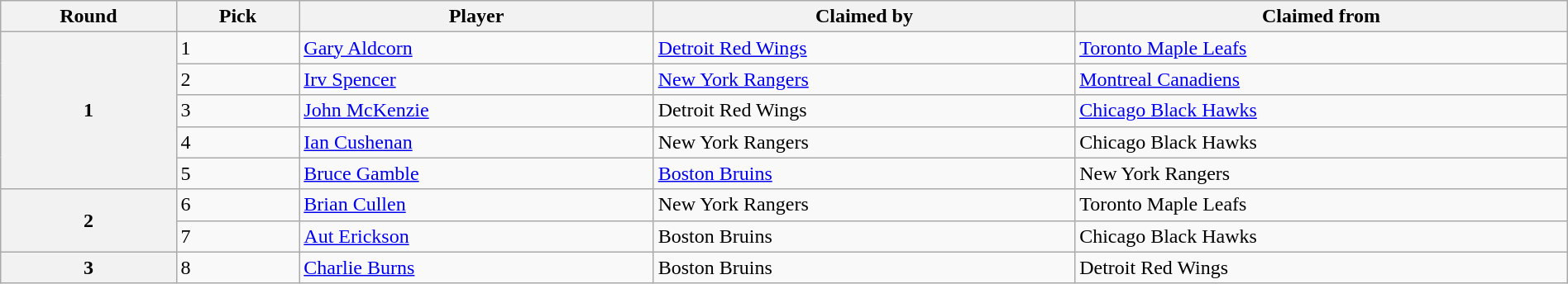<table class="wikitable" style="width: 100%">
<tr>
<th scope="col">Round</th>
<th scope="col">Pick</th>
<th scope="col">Player</th>
<th scope="col">Claimed by</th>
<th scope="col">Claimed from</th>
</tr>
<tr>
<th scope="row" rowspan="5">1</th>
<td>1</td>
<td><a href='#'>Gary Aldcorn</a></td>
<td><a href='#'>Detroit Red Wings</a></td>
<td><a href='#'>Toronto Maple Leafs</a></td>
</tr>
<tr>
<td>2</td>
<td><a href='#'>Irv Spencer</a></td>
<td><a href='#'>New York Rangers</a></td>
<td><a href='#'>Montreal Canadiens</a></td>
</tr>
<tr>
<td>3</td>
<td><a href='#'>John McKenzie</a></td>
<td>Detroit Red Wings</td>
<td><a href='#'>Chicago Black Hawks</a></td>
</tr>
<tr>
<td>4</td>
<td><a href='#'>Ian Cushenan</a></td>
<td>New York Rangers</td>
<td>Chicago Black Hawks</td>
</tr>
<tr>
<td>5</td>
<td><a href='#'>Bruce Gamble</a></td>
<td><a href='#'>Boston Bruins</a></td>
<td>New York Rangers</td>
</tr>
<tr>
<th scope="row" rowspan="2">2</th>
<td>6</td>
<td><a href='#'>Brian Cullen</a></td>
<td>New York Rangers</td>
<td>Toronto Maple Leafs</td>
</tr>
<tr>
<td>7</td>
<td><a href='#'>Aut Erickson</a></td>
<td>Boston Bruins</td>
<td>Chicago Black Hawks</td>
</tr>
<tr>
<th scope="row">3</th>
<td>8</td>
<td><a href='#'>Charlie Burns</a></td>
<td>Boston Bruins</td>
<td>Detroit Red Wings</td>
</tr>
</table>
